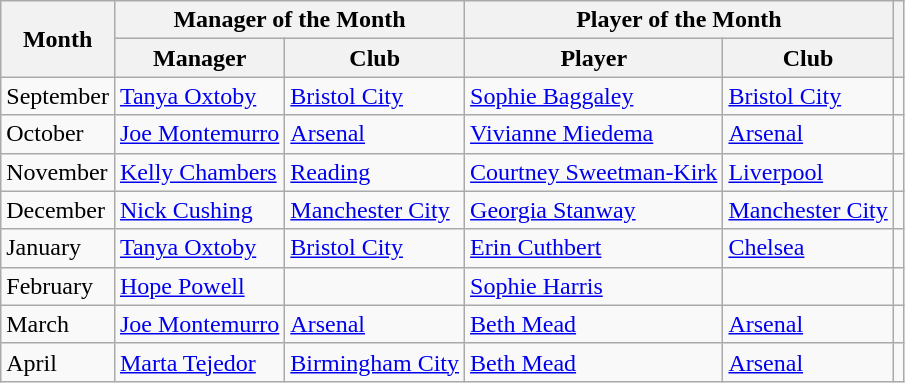<table class="wikitable">
<tr>
<th rowspan="2">Month</th>
<th colspan="2">Manager of the Month</th>
<th colspan="2">Player of the Month</th>
<th rowspan="2"></th>
</tr>
<tr>
<th>Manager</th>
<th>Club</th>
<th>Player</th>
<th>Club</th>
</tr>
<tr>
<td>September</td>
<td> <a href='#'>Tanya Oxtoby</a></td>
<td><a href='#'>Bristol City</a></td>
<td> <a href='#'>Sophie Baggaley</a></td>
<td><a href='#'>Bristol City</a></td>
<td></td>
</tr>
<tr>
<td>October</td>
<td> <a href='#'>Joe Montemurro</a></td>
<td><a href='#'>Arsenal</a></td>
<td> <a href='#'>Vivianne Miedema</a></td>
<td><a href='#'>Arsenal</a></td>
<td></td>
</tr>
<tr>
<td>November</td>
<td> <a href='#'>Kelly Chambers</a></td>
<td><a href='#'>Reading</a></td>
<td> <a href='#'>Courtney Sweetman-Kirk</a></td>
<td><a href='#'>Liverpool</a></td>
<td></td>
</tr>
<tr>
<td>December</td>
<td> <a href='#'>Nick Cushing</a></td>
<td><a href='#'>Manchester City</a></td>
<td> <a href='#'>Georgia Stanway</a></td>
<td><a href='#'>Manchester City</a></td>
<td></td>
</tr>
<tr>
<td>January</td>
<td> <a href='#'>Tanya Oxtoby</a></td>
<td><a href='#'>Bristol City</a></td>
<td> <a href='#'>Erin Cuthbert</a></td>
<td><a href='#'>Chelsea</a></td>
<td></td>
</tr>
<tr>
<td>February</td>
<td> <a href='#'>Hope Powell</a></td>
<td></td>
<td> <a href='#'>Sophie Harris</a></td>
<td></td>
<td></td>
</tr>
<tr>
<td>March</td>
<td> <a href='#'>Joe Montemurro</a></td>
<td><a href='#'>Arsenal</a></td>
<td> <a href='#'>Beth Mead</a></td>
<td><a href='#'>Arsenal</a></td>
<td></td>
</tr>
<tr>
<td>April</td>
<td> <a href='#'>Marta Tejedor</a></td>
<td><a href='#'>Birmingham City</a></td>
<td> <a href='#'>Beth Mead</a></td>
<td><a href='#'>Arsenal</a></td>
<td></td>
</tr>
</table>
